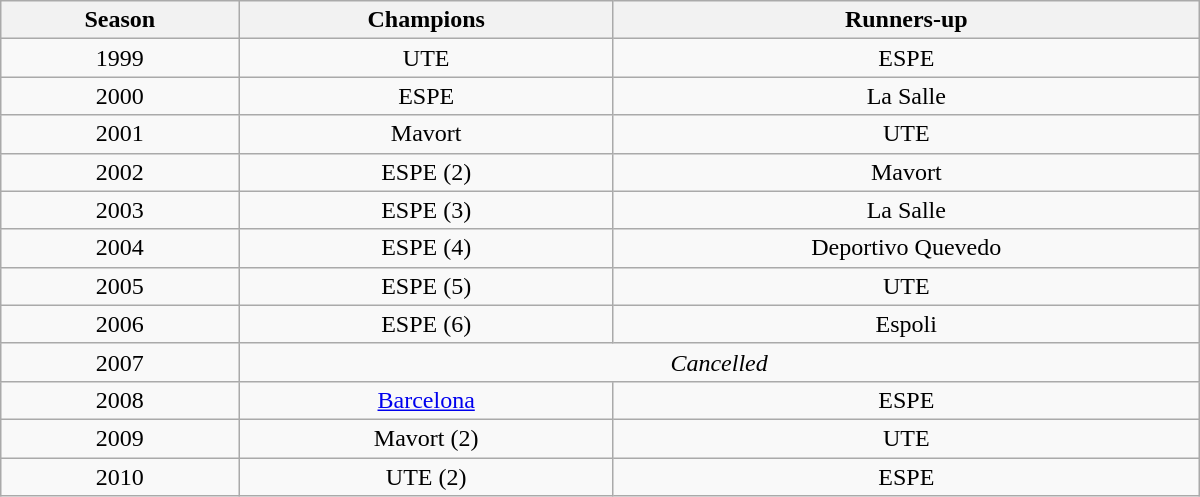<table class="wikitable sortable" width="800px" style="text-align:center;">
<tr>
<th>Season</th>
<th>Champions</th>
<th>Runners-up</th>
</tr>
<tr>
<td>1999</td>
<td>UTE</td>
<td>ESPE</td>
</tr>
<tr>
<td>2000</td>
<td>ESPE</td>
<td>La Salle</td>
</tr>
<tr>
<td>2001</td>
<td>Mavort</td>
<td>UTE</td>
</tr>
<tr>
<td>2002</td>
<td>ESPE (2)</td>
<td>Mavort</td>
</tr>
<tr>
<td>2003</td>
<td>ESPE (3)</td>
<td>La Salle</td>
</tr>
<tr>
<td>2004</td>
<td>ESPE (4)</td>
<td>Deportivo Quevedo</td>
</tr>
<tr>
<td>2005</td>
<td>ESPE (5)</td>
<td>UTE</td>
</tr>
<tr>
<td>2006</td>
<td>ESPE (6)</td>
<td>Espoli</td>
</tr>
<tr>
<td>2007</td>
<td colspan="2"><em>Cancelled</em></td>
</tr>
<tr>
<td>2008</td>
<td><a href='#'>Barcelona</a></td>
<td>ESPE</td>
</tr>
<tr>
<td>2009</td>
<td>Mavort (2)</td>
<td>UTE</td>
</tr>
<tr>
<td>2010</td>
<td>UTE (2)</td>
<td>ESPE</td>
</tr>
</table>
